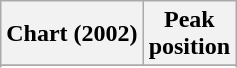<table class="wikitable sortable plainrowheaders" style="text-align:center">
<tr>
<th scope="col">Chart (2002)</th>
<th scope="col">Peak<br>position</th>
</tr>
<tr>
</tr>
<tr>
</tr>
<tr>
</tr>
</table>
